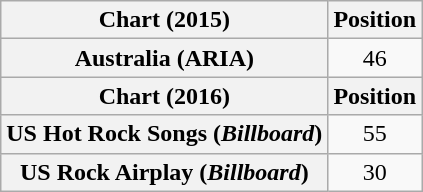<table class="wikitable plainrowheaders" style="text-align:center">
<tr>
<th scope="col">Chart (2015)</th>
<th scope="col">Position</th>
</tr>
<tr>
<th scope="row">Australia (ARIA)</th>
<td>46</td>
</tr>
<tr>
<th scope="col">Chart (2016)</th>
<th scope="col">Position</th>
</tr>
<tr>
<th scope="row">US Hot Rock Songs (<em>Billboard</em>)</th>
<td>55</td>
</tr>
<tr>
<th scope="row">US Rock Airplay (<em>Billboard</em>)</th>
<td>30</td>
</tr>
</table>
